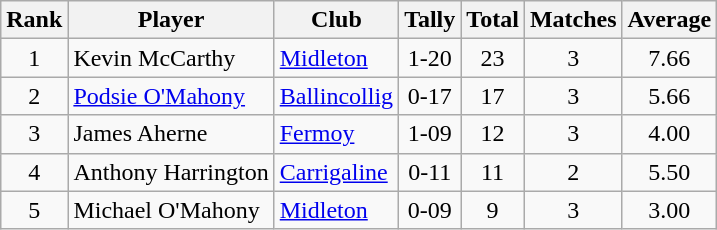<table class="wikitable">
<tr>
<th>Rank</th>
<th>Player</th>
<th>Club</th>
<th>Tally</th>
<th>Total</th>
<th>Matches</th>
<th>Average</th>
</tr>
<tr>
<td rowspan="1" style="text-align:center;">1</td>
<td>Kevin McCarthy</td>
<td><a href='#'>Midleton</a></td>
<td align=center>1-20</td>
<td align=center>23</td>
<td align=center>3</td>
<td align=center>7.66</td>
</tr>
<tr>
<td rowspan="1" style="text-align:center;">2</td>
<td><a href='#'>Podsie O'Mahony</a></td>
<td><a href='#'>Ballincollig</a></td>
<td align=center>0-17</td>
<td align=center>17</td>
<td align=center>3</td>
<td align=center>5.66</td>
</tr>
<tr>
<td rowspan="1" style="text-align:center;">3</td>
<td>James Aherne</td>
<td><a href='#'>Fermoy</a></td>
<td align=center>1-09</td>
<td align=center>12</td>
<td align=center>3</td>
<td align=center>4.00</td>
</tr>
<tr>
<td rowspan="1" style="text-align:center;">4</td>
<td>Anthony Harrington</td>
<td><a href='#'>Carrigaline</a></td>
<td align=center>0-11</td>
<td align=center>11</td>
<td align=center>2</td>
<td align=center>5.50</td>
</tr>
<tr>
<td rowspan="1" style="text-align:center;">5</td>
<td>Michael O'Mahony</td>
<td><a href='#'>Midleton</a></td>
<td align=center>0-09</td>
<td align=center>9</td>
<td align=center>3</td>
<td align=center>3.00</td>
</tr>
</table>
